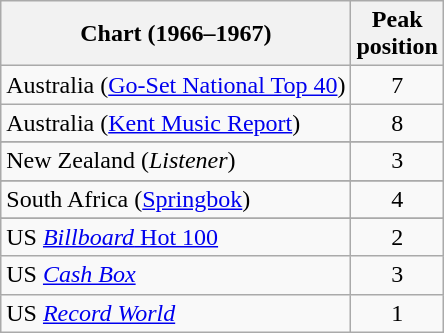<table class="wikitable sortable">
<tr>
<th>Chart (1966–1967)</th>
<th>Peak<br>position</th>
</tr>
<tr>
<td>Australia (<a href='#'>Go-Set National Top 40</a>)</td>
<td align="center">7</td>
</tr>
<tr>
<td>Australia (<a href='#'>Kent Music Report</a>)</td>
<td align="center">8</td>
</tr>
<tr>
</tr>
<tr>
</tr>
<tr>
</tr>
<tr>
</tr>
<tr>
</tr>
<tr>
</tr>
<tr>
</tr>
<tr>
<td>New Zealand (<em>Listener</em>)</td>
<td align="center">3</td>
</tr>
<tr>
</tr>
<tr>
<td>South Africa (<a href='#'>Springbok</a>)</td>
<td align="center">4</td>
</tr>
<tr>
</tr>
<tr>
<td>US <a href='#'><em>Billboard</em> Hot 100</a></td>
<td align="center">2</td>
</tr>
<tr>
<td>US <em><a href='#'>Cash Box</a></em></td>
<td align="center">3</td>
</tr>
<tr>
<td>US <em><a href='#'>Record World</a></em></td>
<td align="center">1</td>
</tr>
</table>
